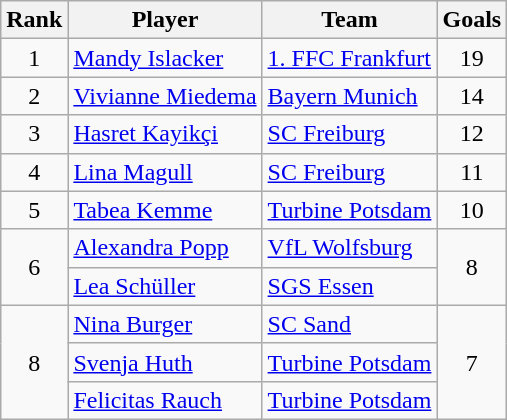<table class="wikitable" style="text-align:center">
<tr>
<th>Rank</th>
<th>Player</th>
<th>Team</th>
<th>Goals</th>
</tr>
<tr>
<td>1</td>
<td align="left"> <a href='#'>Mandy Islacker</a></td>
<td align="left"><a href='#'>1. FFC Frankfurt</a></td>
<td>19</td>
</tr>
<tr>
<td>2</td>
<td align="left"> <a href='#'>Vivianne Miedema</a></td>
<td align="left"><a href='#'>Bayern Munich</a></td>
<td>14</td>
</tr>
<tr>
<td>3</td>
<td align="left"> <a href='#'>Hasret Kayikçi</a></td>
<td align="left"><a href='#'>SC Freiburg</a></td>
<td>12</td>
</tr>
<tr>
<td>4</td>
<td align="left"> <a href='#'>Lina Magull</a></td>
<td align="left"><a href='#'>SC Freiburg</a></td>
<td>11</td>
</tr>
<tr>
<td>5</td>
<td align="left"> <a href='#'>Tabea Kemme</a></td>
<td align="left"><a href='#'>Turbine Potsdam</a></td>
<td>10</td>
</tr>
<tr>
<td rowspan=2>6</td>
<td align="left"> <a href='#'>Alexandra Popp</a></td>
<td align="left"><a href='#'>VfL Wolfsburg</a></td>
<td rowspan=2>8</td>
</tr>
<tr>
<td align="left"> <a href='#'>Lea Schüller</a></td>
<td align="left"><a href='#'>SGS Essen</a></td>
</tr>
<tr>
<td rowspan=3>8</td>
<td align="left"> <a href='#'>Nina Burger</a></td>
<td align="left"><a href='#'>SC Sand</a></td>
<td rowspan=3>7</td>
</tr>
<tr>
<td align="left"> <a href='#'>Svenja Huth</a></td>
<td align="left"><a href='#'>Turbine Potsdam</a></td>
</tr>
<tr>
<td align="left"> <a href='#'>Felicitas Rauch</a></td>
<td align="left"><a href='#'>Turbine Potsdam</a></td>
</tr>
</table>
